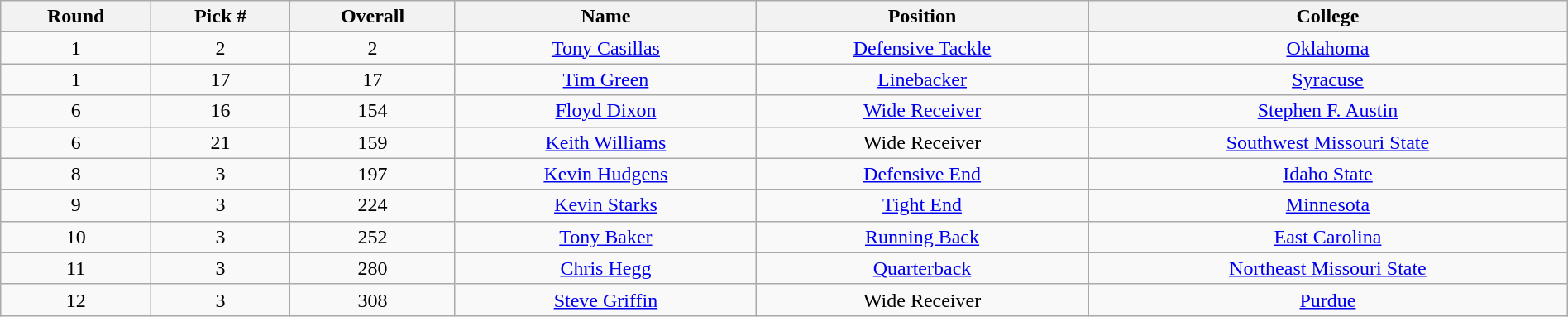<table class="wikitable sortable sortable" style="width: 100%; text-align:center">
<tr>
<th>Round</th>
<th>Pick #</th>
<th>Overall</th>
<th>Name</th>
<th>Position</th>
<th>College</th>
</tr>
<tr>
<td>1</td>
<td>2</td>
<td>2</td>
<td><a href='#'>Tony Casillas</a></td>
<td><a href='#'>Defensive Tackle</a></td>
<td><a href='#'>Oklahoma</a></td>
</tr>
<tr>
<td>1</td>
<td>17</td>
<td>17</td>
<td><a href='#'>Tim Green</a></td>
<td><a href='#'>Linebacker</a></td>
<td><a href='#'>Syracuse</a></td>
</tr>
<tr>
<td>6</td>
<td>16</td>
<td>154</td>
<td><a href='#'>Floyd Dixon</a></td>
<td><a href='#'>Wide Receiver</a></td>
<td><a href='#'>Stephen F. Austin</a></td>
</tr>
<tr>
<td>6</td>
<td>21</td>
<td>159</td>
<td><a href='#'>Keith Williams</a></td>
<td>Wide Receiver</td>
<td><a href='#'>Southwest Missouri State</a></td>
</tr>
<tr>
<td>8</td>
<td>3</td>
<td>197</td>
<td><a href='#'>Kevin Hudgens</a></td>
<td><a href='#'>Defensive End</a></td>
<td><a href='#'>Idaho State</a></td>
</tr>
<tr>
<td>9</td>
<td>3</td>
<td>224</td>
<td><a href='#'>Kevin Starks</a></td>
<td><a href='#'>Tight End</a></td>
<td><a href='#'>Minnesota</a></td>
</tr>
<tr>
<td>10</td>
<td>3</td>
<td>252</td>
<td><a href='#'>Tony Baker</a></td>
<td><a href='#'>Running Back</a></td>
<td><a href='#'>East Carolina</a></td>
</tr>
<tr>
<td>11</td>
<td>3</td>
<td>280</td>
<td><a href='#'>Chris Hegg</a></td>
<td><a href='#'>Quarterback</a></td>
<td><a href='#'>Northeast Missouri State</a></td>
</tr>
<tr>
<td>12</td>
<td>3</td>
<td>308</td>
<td><a href='#'>Steve Griffin</a></td>
<td>Wide Receiver</td>
<td><a href='#'>Purdue</a></td>
</tr>
</table>
